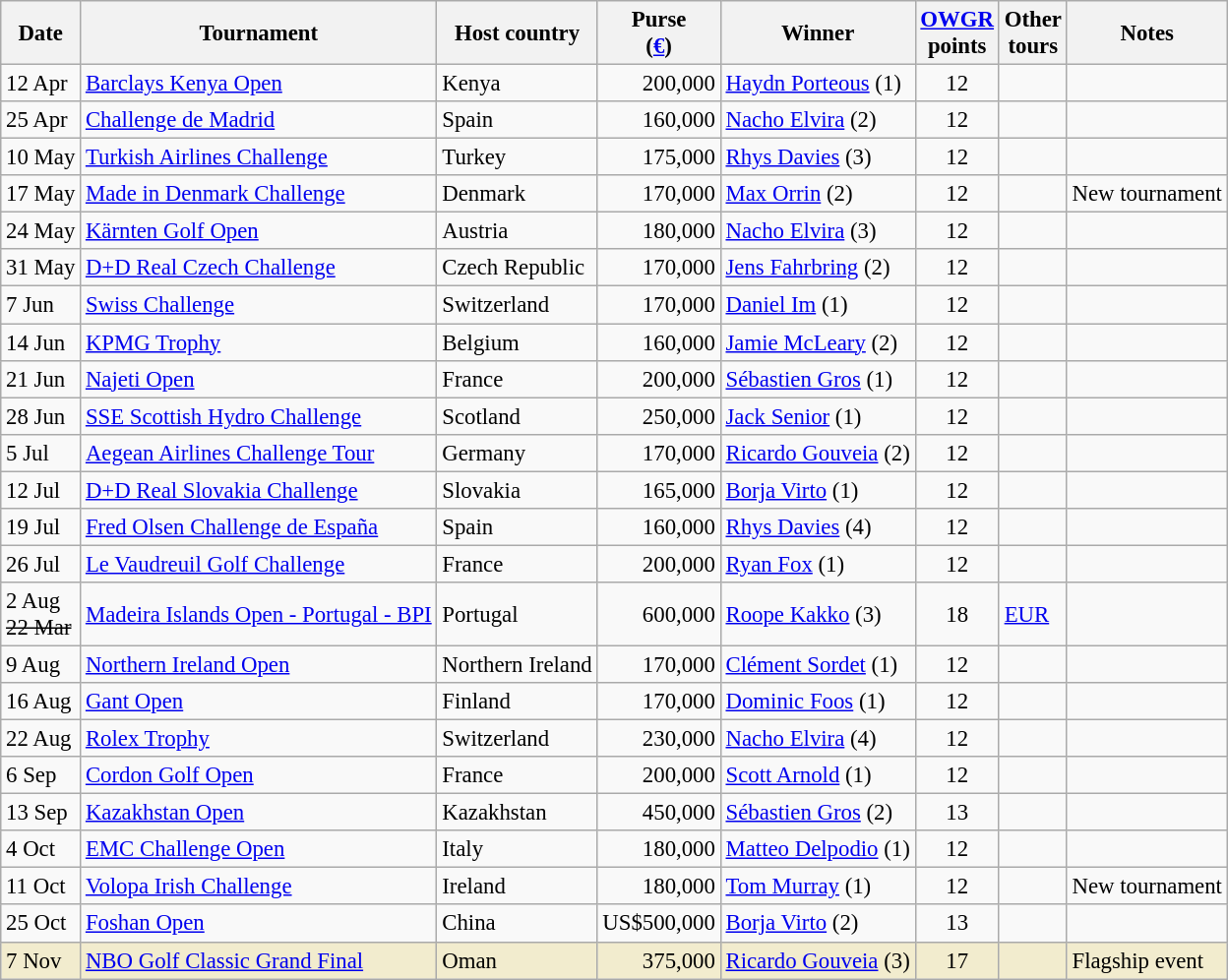<table class="wikitable" style="font-size:95%">
<tr>
<th>Date</th>
<th>Tournament</th>
<th>Host country</th>
<th>Purse<br>(<a href='#'>€</a>)</th>
<th>Winner</th>
<th><a href='#'>OWGR</a><br>points</th>
<th>Other<br>tours</th>
<th>Notes</th>
</tr>
<tr>
<td>12 Apr</td>
<td><a href='#'>Barclays Kenya Open</a></td>
<td>Kenya</td>
<td align=right>200,000</td>
<td> <a href='#'>Haydn Porteous</a> (1)</td>
<td align=center>12</td>
<td></td>
<td></td>
</tr>
<tr>
<td>25 Apr</td>
<td><a href='#'>Challenge de Madrid</a></td>
<td>Spain</td>
<td align=right>160,000</td>
<td> <a href='#'>Nacho Elvira</a> (2)</td>
<td align=center>12</td>
<td></td>
<td></td>
</tr>
<tr>
<td>10 May</td>
<td><a href='#'>Turkish Airlines Challenge</a></td>
<td>Turkey</td>
<td align=right>175,000</td>
<td> <a href='#'>Rhys Davies</a> (3)</td>
<td align=center>12</td>
<td></td>
<td></td>
</tr>
<tr>
<td>17 May</td>
<td><a href='#'>Made in Denmark Challenge</a></td>
<td>Denmark</td>
<td align=right>170,000</td>
<td> <a href='#'>Max Orrin</a> (2)</td>
<td align=center>12</td>
<td></td>
<td>New tournament</td>
</tr>
<tr>
<td>24 May</td>
<td><a href='#'>Kärnten Golf Open</a></td>
<td>Austria</td>
<td align=right>180,000</td>
<td> <a href='#'>Nacho Elvira</a> (3)</td>
<td align=center>12</td>
<td></td>
<td></td>
</tr>
<tr>
<td>31 May</td>
<td><a href='#'>D+D Real Czech Challenge</a></td>
<td>Czech Republic</td>
<td align=right>170,000</td>
<td> <a href='#'>Jens Fahrbring</a> (2)</td>
<td align=center>12</td>
<td></td>
<td></td>
</tr>
<tr>
<td>7 Jun</td>
<td><a href='#'>Swiss Challenge</a></td>
<td>Switzerland</td>
<td align=right>170,000</td>
<td> <a href='#'>Daniel Im</a> (1)</td>
<td align=center>12</td>
<td></td>
<td></td>
</tr>
<tr>
<td>14 Jun</td>
<td><a href='#'>KPMG Trophy</a></td>
<td>Belgium</td>
<td align=right>160,000</td>
<td> <a href='#'>Jamie McLeary</a> (2)</td>
<td align=center>12</td>
<td></td>
<td></td>
</tr>
<tr>
<td>21 Jun</td>
<td><a href='#'>Najeti Open</a></td>
<td>France</td>
<td align=right>200,000</td>
<td> <a href='#'>Sébastien Gros</a> (1)</td>
<td align=center>12</td>
<td></td>
<td></td>
</tr>
<tr>
<td>28 Jun</td>
<td><a href='#'>SSE Scottish Hydro Challenge</a></td>
<td>Scotland</td>
<td align=right>250,000</td>
<td> <a href='#'>Jack Senior</a> (1)</td>
<td align=center>12</td>
<td></td>
<td></td>
</tr>
<tr>
<td>5 Jul</td>
<td><a href='#'>Aegean Airlines Challenge Tour</a></td>
<td>Germany</td>
<td align=right>170,000</td>
<td> <a href='#'>Ricardo Gouveia</a> (2)</td>
<td align=center>12</td>
<td></td>
<td></td>
</tr>
<tr>
<td>12 Jul</td>
<td><a href='#'>D+D Real Slovakia Challenge</a></td>
<td>Slovakia</td>
<td align=right>165,000</td>
<td> <a href='#'>Borja Virto</a> (1)</td>
<td align=center>12</td>
<td></td>
<td></td>
</tr>
<tr>
<td>19 Jul</td>
<td><a href='#'>Fred Olsen Challenge de España</a></td>
<td>Spain</td>
<td align=right>160,000</td>
<td> <a href='#'>Rhys Davies</a> (4)</td>
<td align=center>12</td>
<td></td>
<td></td>
</tr>
<tr>
<td>26 Jul</td>
<td><a href='#'>Le Vaudreuil Golf Challenge</a></td>
<td>France</td>
<td align=right>200,000</td>
<td> <a href='#'>Ryan Fox</a> (1)</td>
<td align=center>12</td>
<td></td>
<td></td>
</tr>
<tr>
<td>2 Aug<br><s>22 Mar</s></td>
<td><a href='#'>Madeira Islands Open - Portugal - BPI</a></td>
<td>Portugal</td>
<td align=right>600,000</td>
<td> <a href='#'>Roope Kakko</a> (3)</td>
<td align=center>18</td>
<td><a href='#'>EUR</a></td>
<td></td>
</tr>
<tr>
<td>9 Aug</td>
<td><a href='#'>Northern Ireland Open</a></td>
<td>Northern Ireland</td>
<td align=right>170,000</td>
<td> <a href='#'>Clément Sordet</a> (1)</td>
<td align=center>12</td>
<td></td>
<td></td>
</tr>
<tr>
<td>16 Aug</td>
<td><a href='#'>Gant Open</a></td>
<td>Finland</td>
<td align=right>170,000</td>
<td> <a href='#'>Dominic Foos</a> (1)</td>
<td align=center>12</td>
<td></td>
<td></td>
</tr>
<tr>
<td>22 Aug</td>
<td><a href='#'>Rolex Trophy</a></td>
<td>Switzerland</td>
<td align=right>230,000</td>
<td> <a href='#'>Nacho Elvira</a> (4)</td>
<td align=center>12</td>
<td></td>
<td></td>
</tr>
<tr>
<td>6 Sep</td>
<td><a href='#'>Cordon Golf Open</a></td>
<td>France</td>
<td align=right>200,000</td>
<td> <a href='#'>Scott Arnold</a> (1)</td>
<td align=center>12</td>
<td></td>
<td></td>
</tr>
<tr>
<td>13 Sep</td>
<td><a href='#'>Kazakhstan Open</a></td>
<td>Kazakhstan</td>
<td align=right>450,000</td>
<td> <a href='#'>Sébastien Gros</a> (2)</td>
<td align=center>13</td>
<td></td>
<td></td>
</tr>
<tr>
<td>4 Oct</td>
<td><a href='#'>EMC Challenge Open</a></td>
<td>Italy</td>
<td align=right>180,000</td>
<td> <a href='#'>Matteo Delpodio</a> (1)</td>
<td align=center>12</td>
<td></td>
<td></td>
</tr>
<tr>
<td>11 Oct</td>
<td><a href='#'>Volopa Irish Challenge</a></td>
<td>Ireland</td>
<td align=right>180,000</td>
<td> <a href='#'>Tom Murray</a> (1)</td>
<td align=center>12</td>
<td></td>
<td>New tournament</td>
</tr>
<tr>
<td>25 Oct</td>
<td><a href='#'>Foshan Open</a></td>
<td>China</td>
<td align=right>US$500,000</td>
<td> <a href='#'>Borja Virto</a> (2)</td>
<td align=center>13</td>
<td></td>
<td></td>
</tr>
<tr style="background:#f2ecce;">
<td>7 Nov</td>
<td><a href='#'>NBO Golf Classic Grand Final</a></td>
<td>Oman</td>
<td align=right>375,000</td>
<td> <a href='#'>Ricardo Gouveia</a> (3)</td>
<td align=center>17</td>
<td></td>
<td>Flagship event</td>
</tr>
</table>
